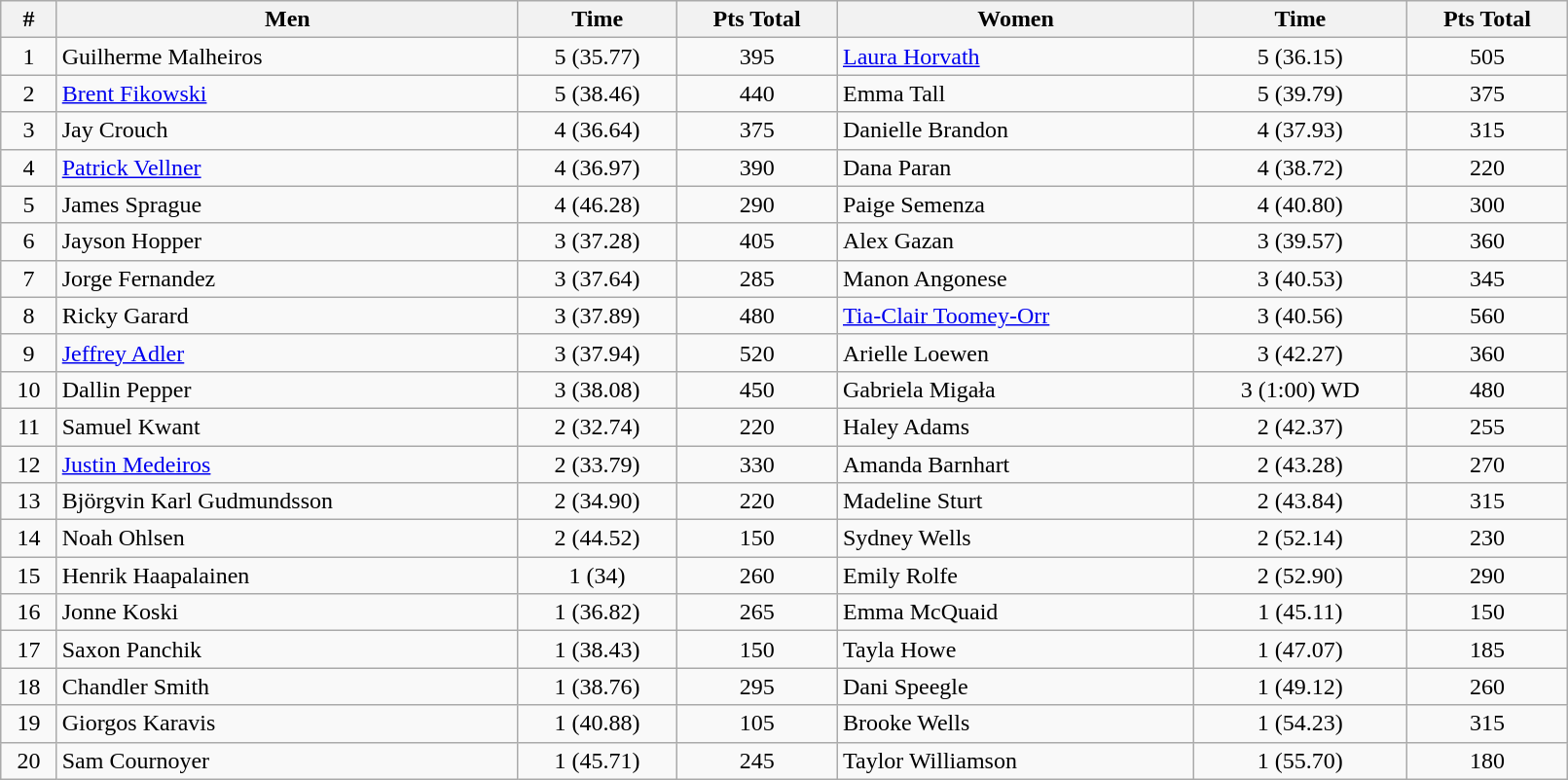<table class="wikitable sortable" style="display: inline-table;width: 85%; text-align:center">
<tr>
<th>#</th>
<th>Men</th>
<th>Time</th>
<th>Pts Total</th>
<th>Women</th>
<th>Time</th>
<th>Pts Total</th>
</tr>
<tr>
<td>1</td>
<td align=left> Guilherme Malheiros</td>
<td>5 (35.77)</td>
<td>395</td>
<td align=left> <a href='#'>Laura Horvath</a></td>
<td>5 (36.15)</td>
<td>505</td>
</tr>
<tr>
<td>2</td>
<td align=left> <a href='#'>Brent Fikowski</a></td>
<td>5 (38.46)</td>
<td>440</td>
<td align=left> Emma Tall</td>
<td>5 (39.79)</td>
<td>375</td>
</tr>
<tr>
<td>3</td>
<td align=left> Jay Crouch</td>
<td>4 (36.64)</td>
<td>375</td>
<td align=left> Danielle Brandon</td>
<td>4 (37.93)</td>
<td>315</td>
</tr>
<tr>
<td>4</td>
<td align=left> <a href='#'>Patrick Vellner</a></td>
<td>4 (36.97)</td>
<td>390</td>
<td align=left> Dana Paran</td>
<td>4 (38.72)</td>
<td>220</td>
</tr>
<tr>
<td>5</td>
<td align=left> James Sprague</td>
<td>4 (46.28)</td>
<td>290</td>
<td align=left> Paige Semenza</td>
<td>4 (40.80)</td>
<td>300</td>
</tr>
<tr>
<td>6</td>
<td align=left> Jayson Hopper</td>
<td>3 (37.28)</td>
<td>405</td>
<td align=left> Alex Gazan</td>
<td>3 (39.57)</td>
<td>360</td>
</tr>
<tr>
<td>7</td>
<td align=left> Jorge Fernandez</td>
<td>3 (37.64)</td>
<td>285</td>
<td align=left> Manon Angonese</td>
<td>3 (40.53)</td>
<td>345</td>
</tr>
<tr>
<td>8</td>
<td align=left> Ricky Garard</td>
<td>3 (37.89)</td>
<td>480</td>
<td align=left> <a href='#'>Tia-Clair Toomey-Orr</a></td>
<td>3 (40.56)</td>
<td>560</td>
</tr>
<tr>
<td>9</td>
<td align=left> <a href='#'>Jeffrey Adler</a></td>
<td>3 (37.94)</td>
<td>520</td>
<td align=left> Arielle Loewen</td>
<td>3 (42.27)</td>
<td>360</td>
</tr>
<tr>
<td>10</td>
<td align=left> Dallin Pepper</td>
<td>3 (38.08)</td>
<td>450</td>
<td align=left> Gabriela Migała</td>
<td>3 (1:00) WD</td>
<td>480</td>
</tr>
<tr>
<td>11</td>
<td align=left> Samuel Kwant</td>
<td>2 (32.74)</td>
<td>220</td>
<td align=left> Haley Adams</td>
<td>2 (42.37)</td>
<td>255</td>
</tr>
<tr>
<td>12</td>
<td align=left> <a href='#'>Justin Medeiros</a></td>
<td>2 (33.79)</td>
<td>330</td>
<td align=left> Amanda Barnhart</td>
<td>2 (43.28)</td>
<td>270</td>
</tr>
<tr>
<td>13</td>
<td align=left> Björgvin Karl Gudmundsson</td>
<td>2 (34.90)</td>
<td>220</td>
<td align=left> Madeline Sturt</td>
<td>2 (43.84)</td>
<td>315</td>
</tr>
<tr>
<td>14</td>
<td align=left> Noah Ohlsen</td>
<td>2 (44.52)</td>
<td>150</td>
<td align=left> Sydney Wells</td>
<td>2 (52.14)</td>
<td>230</td>
</tr>
<tr>
<td>15</td>
<td align=left> Henrik Haapalainen</td>
<td>1 (34)</td>
<td>260</td>
<td align=left> Emily Rolfe</td>
<td>2 (52.90)</td>
<td>290</td>
</tr>
<tr>
<td>16</td>
<td align=left> Jonne Koski</td>
<td>1 (36.82)</td>
<td>265</td>
<td align=left> Emma McQuaid</td>
<td>1 (45.11)</td>
<td>150</td>
</tr>
<tr>
<td>17</td>
<td align=left> Saxon Panchik</td>
<td>1 (38.43)</td>
<td>150</td>
<td align=left> Tayla Howe</td>
<td>1 (47.07)</td>
<td>185</td>
</tr>
<tr>
<td>18</td>
<td align=left> Chandler Smith</td>
<td>1 (38.76)</td>
<td>295</td>
<td align=left> Dani Speegle</td>
<td>1 (49.12)</td>
<td>260</td>
</tr>
<tr>
<td>19</td>
<td align=left> Giorgos Karavis</td>
<td>1 (40.88)</td>
<td>105</td>
<td align=left> Brooke Wells</td>
<td>1 (54.23)</td>
<td>315</td>
</tr>
<tr>
<td>20</td>
<td align=left> Sam Cournoyer</td>
<td>1 (45.71)</td>
<td>245</td>
<td align=left> Taylor Williamson</td>
<td>1 (55.70)</td>
<td>180</td>
</tr>
</table>
